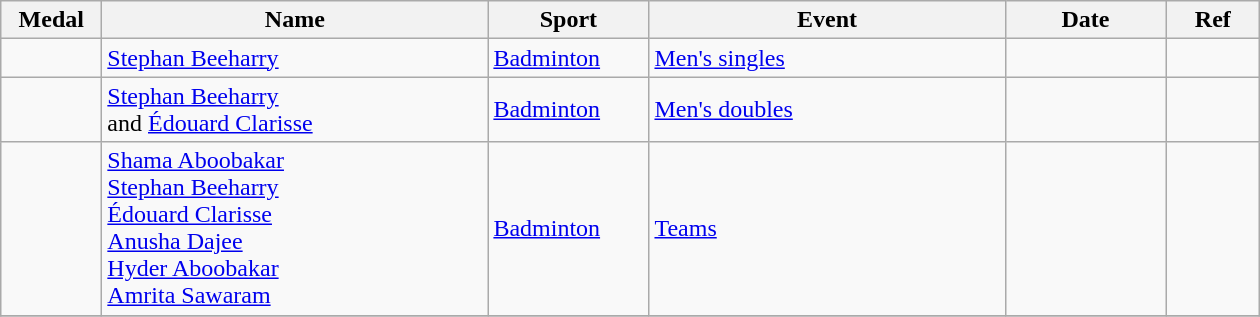<table class="wikitable sortable" style="font-size:100%">
<tr>
<th width="60">Medal</th>
<th width="250">Name</th>
<th width="100">Sport</th>
<th width="230">Event</th>
<th width="100">Date</th>
<th width="55">Ref</th>
</tr>
<tr>
<td></td>
<td><a href='#'>Stephan Beeharry</a></td>
<td><a href='#'>Badminton</a></td>
<td><a href='#'>Men's singles</a></td>
<td></td>
<td></td>
</tr>
<tr>
<td></td>
<td><a href='#'>Stephan Beeharry</a><br>and <a href='#'>Édouard Clarisse</a></td>
<td><a href='#'>Badminton</a></td>
<td><a href='#'>Men's doubles</a></td>
<td></td>
<td></td>
</tr>
<tr>
<td></td>
<td><a href='#'>Shama Aboobakar</a><br><a href='#'>Stephan Beeharry</a><br><a href='#'>Édouard Clarisse</a><br><a href='#'>Anusha Dajee</a><br><a href='#'>Hyder Aboobakar</a><br><a href='#'>Amrita Sawaram</a></td>
<td><a href='#'>Badminton</a></td>
<td><a href='#'>Teams</a></td>
<td></td>
<td></td>
</tr>
<tr>
</tr>
</table>
